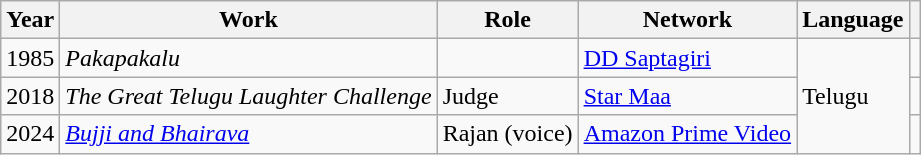<table class="wikitable">
<tr>
<th scope="col">Year</th>
<th scope="col">Work</th>
<th scope="col">Role</th>
<th scope="col">Network</th>
<th scope="col">Language</th>
<th scope="col" class="unsortable" ></th>
</tr>
<tr>
<td>1985</td>
<td><em>Pakapakalu</em></td>
<td></td>
<td><a href='#'>DD Saptagiri</a></td>
<td rowspan="3">Telugu</td>
<td></td>
</tr>
<tr>
<td>2018</td>
<td><em>The Great Telugu Laughter Challenge</em></td>
<td>Judge</td>
<td><a href='#'>Star Maa</a></td>
<td></td>
</tr>
<tr>
<td>2024</td>
<td><em><a href='#'>Bujji and Bhairava</a></em></td>
<td>Rajan (voice)</td>
<td><a href='#'>Amazon Prime Video</a></td>
<td></td>
</tr>
</table>
